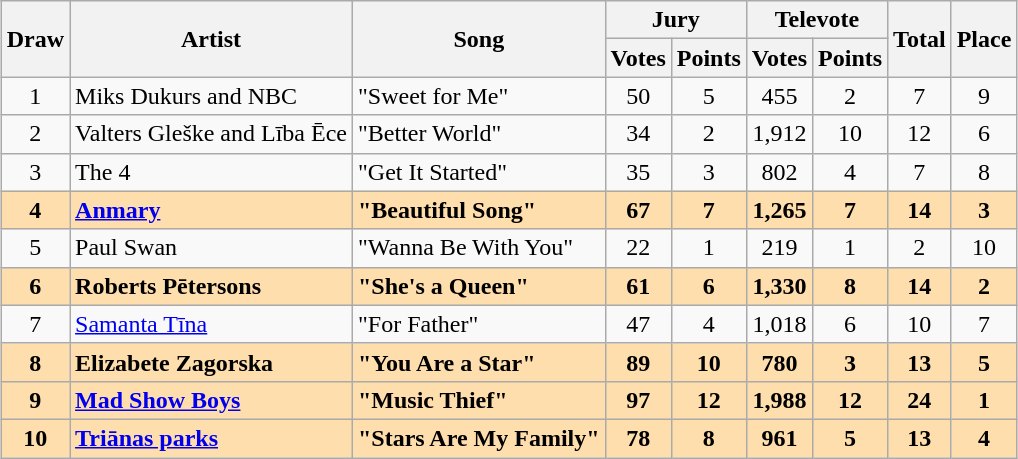<table class="sortable wikitable" style="margin: 1em auto 1em auto; text-align:center">
<tr>
<th rowspan="2">Draw</th>
<th rowspan="2">Artist</th>
<th rowspan="2">Song</th>
<th colspan="2">Jury</th>
<th colspan="2">Televote</th>
<th rowspan="2">Total</th>
<th rowspan="2">Place</th>
</tr>
<tr>
<th>Votes</th>
<th>Points</th>
<th>Votes</th>
<th>Points</th>
</tr>
<tr>
<td>1</td>
<td align="left">Miks Dukurs and NBC</td>
<td align="left">"Sweet for Me"</td>
<td>50</td>
<td>5</td>
<td>455</td>
<td>2</td>
<td>7</td>
<td>9</td>
</tr>
<tr>
<td>2</td>
<td align="left">Valters Gleške and Lība Ēce</td>
<td align="left">"Better World"</td>
<td>34</td>
<td>2</td>
<td>1,912</td>
<td>10</td>
<td>12</td>
<td>6</td>
</tr>
<tr>
<td>3</td>
<td align="left">The 4</td>
<td align="left">"Get It Started"</td>
<td>35</td>
<td>3</td>
<td>802</td>
<td>4</td>
<td>7</td>
<td>8</td>
</tr>
<tr style="font-weight:bold; background:navajowhite;">
<td>4</td>
<td align="left"><a href='#'>Anmary</a></td>
<td align="left">"Beautiful Song"</td>
<td>67</td>
<td>7</td>
<td>1,265</td>
<td>7</td>
<td>14</td>
<td>3</td>
</tr>
<tr>
<td>5</td>
<td align="left">Paul Swan</td>
<td align="left">"Wanna Be With You"</td>
<td>22</td>
<td>1</td>
<td>219</td>
<td>1</td>
<td>2</td>
<td>10</td>
</tr>
<tr style="font-weight:bold; background:navajowhite;">
<td>6</td>
<td align="left">Roberts Pētersons</td>
<td align="left">"She's a Queen"</td>
<td>61</td>
<td>6</td>
<td>1,330</td>
<td>8</td>
<td>14</td>
<td>2</td>
</tr>
<tr>
<td>7</td>
<td align="left"><a href='#'>Samanta Tīna</a></td>
<td align="left">"For Father"</td>
<td>47</td>
<td>4</td>
<td>1,018</td>
<td>6</td>
<td>10</td>
<td>7</td>
</tr>
<tr style="font-weight:bold; background:navajowhite;">
<td>8</td>
<td align="left">Elizabete Zagorska</td>
<td align="left">"You Are a Star"</td>
<td>89</td>
<td>10</td>
<td>780</td>
<td>3</td>
<td>13</td>
<td>5</td>
</tr>
<tr style="font-weight:bold; background:navajowhite;">
<td>9</td>
<td align="left"><a href='#'>Mad Show Boys</a></td>
<td align="left">"Music Thief"</td>
<td>97</td>
<td>12</td>
<td>1,988</td>
<td>12</td>
<td>24</td>
<td>1</td>
</tr>
<tr style="font-weight:bold; background:navajowhite;">
<td>10</td>
<td align="left"><a href='#'>Triānas parks</a></td>
<td align="left">"Stars Are My Family"</td>
<td>78</td>
<td>8</td>
<td>961</td>
<td>5</td>
<td>13</td>
<td>4</td>
</tr>
</table>
